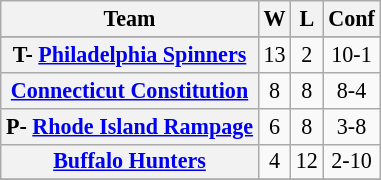<table class="wikitable" style="font-size: 92%;" "align=center">
<tr>
<th>Team</th>
<th>W</th>
<th>L</th>
<th>Conf</th>
</tr>
<tr>
</tr>
<tr>
<th><strong>T- </strong><a href='#'>Philadelphia Spinners</a></th>
<td style="text-align:center;">13</td>
<td style="text-align:center;">2</td>
<td style="text-align:center;">10-1</td>
</tr>
<tr>
<th><a href='#'>Connecticut Constitution</a></th>
<td style="text-align:center;">8</td>
<td style="text-align:center;">8</td>
<td style="text-align:center;">8-4</td>
</tr>
<tr>
<th><strong>P- </strong> <a href='#'>Rhode Island Rampage</a></th>
<td style="text-align:center;">6</td>
<td style="text-align:center;">8</td>
<td style="text-align:center;">3-8</td>
</tr>
<tr>
<th><a href='#'>Buffalo Hunters</a></th>
<td style="text-align:center;">4</td>
<td style="text-align:center;">12</td>
<td style="text-align:center;">2-10</td>
</tr>
<tr>
</tr>
</table>
